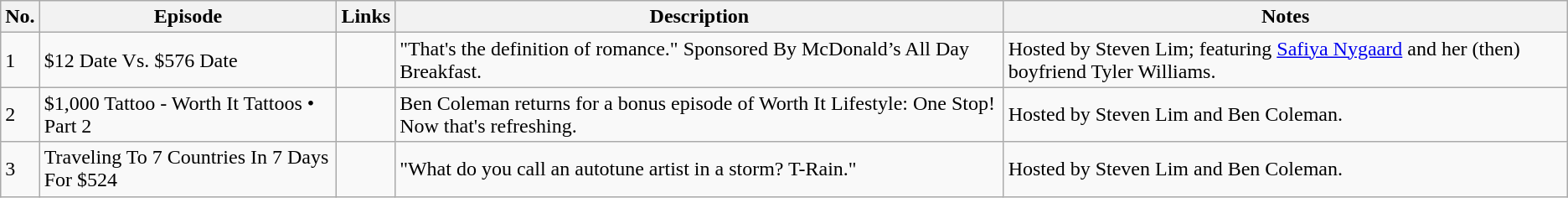<table class="wikitable">
<tr>
<th>No.</th>
<th>Episode</th>
<th>Links</th>
<th>Description</th>
<th>Notes</th>
</tr>
<tr>
<td>1</td>
<td>$12 Date Vs. $576 Date</td>
<td></td>
<td>"That's the definition of romance." Sponsored By McDonald’s All Day Breakfast.</td>
<td>Hosted by Steven Lim; featuring <a href='#'>Safiya Nygaard</a> and her (then) boyfriend Tyler Williams.</td>
</tr>
<tr>
<td>2</td>
<td>$1,000 Tattoo - Worth It Tattoos • Part 2</td>
<td></td>
<td>Ben Coleman returns for a bonus episode of Worth It Lifestyle: One Stop! Now that's refreshing.</td>
<td>Hosted by Steven Lim and Ben Coleman.</td>
</tr>
<tr>
<td>3</td>
<td>Traveling To 7 Countries In 7 Days For $524</td>
<td></td>
<td>"What do you call an autotune artist in a storm? T-Rain."</td>
<td>Hosted by Steven Lim and Ben Coleman.</td>
</tr>
</table>
